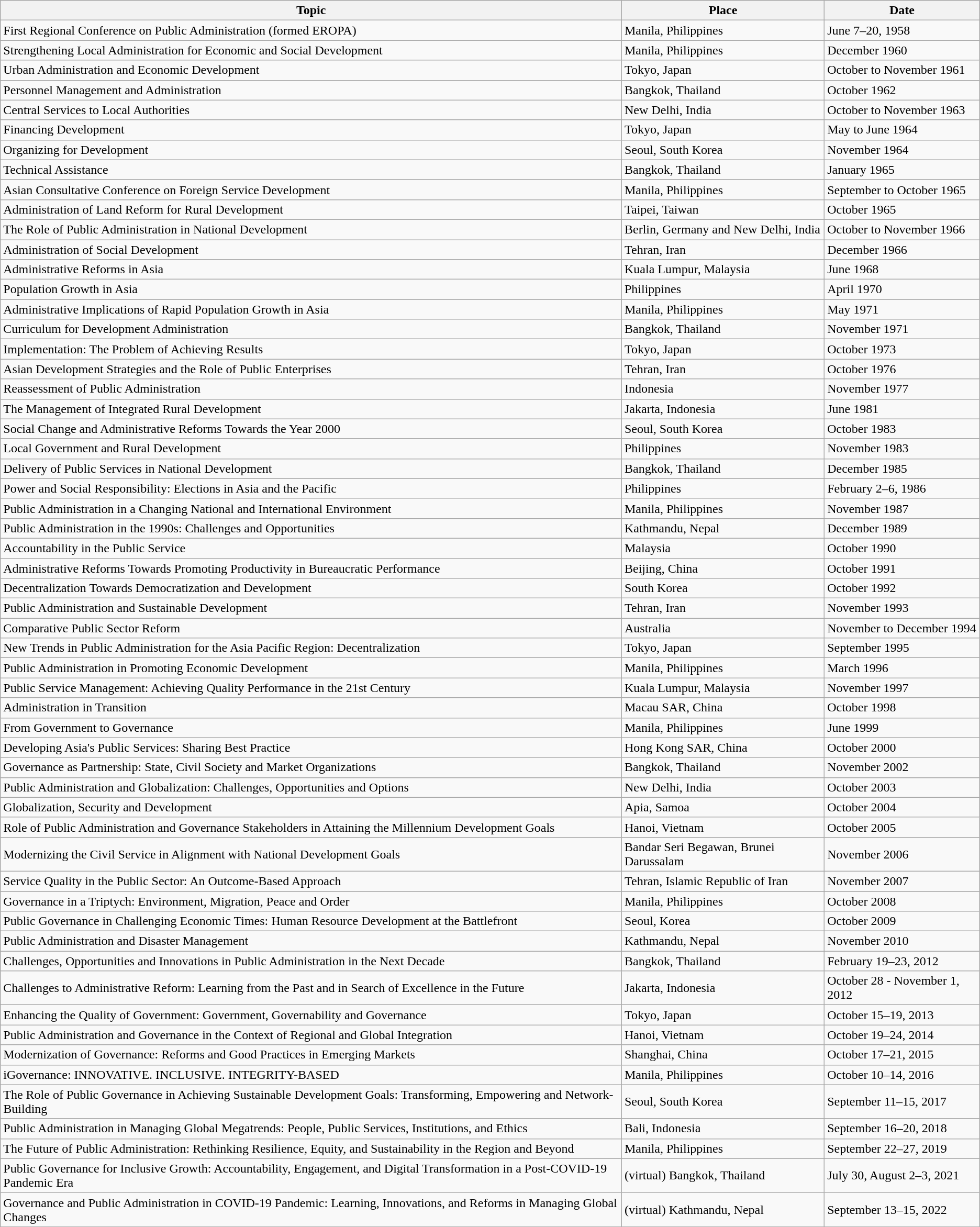<table class="wikitable">
<tr>
<th>Topic</th>
<th>Place</th>
<th>Date</th>
</tr>
<tr>
<td>First Regional Conference on Public Administration (formed EROPA)</td>
<td>Manila, Philippines</td>
<td>June 7–20, 1958</td>
</tr>
<tr>
<td>Strengthening Local Administration for Economic and Social Development</td>
<td>Manila, Philippines</td>
<td>December 1960</td>
</tr>
<tr>
<td>Urban Administration and Economic Development</td>
<td>Tokyo, Japan</td>
<td>October to November 1961</td>
</tr>
<tr>
<td>Personnel Management and Administration</td>
<td>Bangkok, Thailand</td>
<td>October 1962</td>
</tr>
<tr>
<td>Central Services to Local Authorities</td>
<td>New Delhi, India</td>
<td>October to November 1963</td>
</tr>
<tr>
<td>Financing Development</td>
<td>Tokyo, Japan</td>
<td>May to June 1964</td>
</tr>
<tr>
<td>Organizing for Development</td>
<td>Seoul, South Korea</td>
<td>November 1964</td>
</tr>
<tr>
<td>Technical Assistance</td>
<td>Bangkok, Thailand</td>
<td>January 1965</td>
</tr>
<tr>
<td>Asian Consultative Conference on Foreign Service Development</td>
<td>Manila, Philippines</td>
<td>September to October 1965</td>
</tr>
<tr>
<td>Administration of Land Reform for Rural Development</td>
<td>Taipei, Taiwan</td>
<td>October 1965</td>
</tr>
<tr>
<td>The Role of Public Administration in National Development</td>
<td>Berlin, Germany and New Delhi, India</td>
<td>October to November 1966</td>
</tr>
<tr>
<td>Administration of Social Development</td>
<td>Tehran, Iran</td>
<td>December 1966</td>
</tr>
<tr>
<td>Administrative Reforms in Asia</td>
<td>Kuala Lumpur, Malaysia</td>
<td>June 1968</td>
</tr>
<tr>
<td>Population Growth in Asia</td>
<td>Philippines</td>
<td>April 1970</td>
</tr>
<tr>
<td>Administrative Implications of Rapid Population Growth in Asia</td>
<td>Manila, Philippines</td>
<td>May 1971</td>
</tr>
<tr>
<td>Curriculum for Development Administration</td>
<td>Bangkok, Thailand</td>
<td>November 1971</td>
</tr>
<tr>
<td>Implementation: The Problem of Achieving Results</td>
<td>Tokyo, Japan</td>
<td>October 1973</td>
</tr>
<tr>
<td>Asian Development Strategies and the Role of Public Enterprises</td>
<td>Tehran, Iran</td>
<td>October 1976</td>
</tr>
<tr>
<td>Reassessment of Public Administration</td>
<td>Indonesia</td>
<td>November 1977</td>
</tr>
<tr>
<td>The Management of Integrated Rural Development</td>
<td>Jakarta, Indonesia</td>
<td>June 1981</td>
</tr>
<tr>
<td>Social Change and Administrative Reforms Towards the Year 2000</td>
<td>Seoul, South Korea</td>
<td>October 1983</td>
</tr>
<tr>
<td>Local Government and Rural Development</td>
<td>Philippines</td>
<td>November 1983</td>
</tr>
<tr>
<td>Delivery of Public Services in National Development</td>
<td>Bangkok, Thailand</td>
<td>December 1985</td>
</tr>
<tr>
<td>Power and Social Responsibility: Elections in Asia and the Pacific</td>
<td>Philippines</td>
<td>February 2–6, 1986</td>
</tr>
<tr>
<td>Public Administration in a Changing National and International Environment</td>
<td>Manila, Philippines</td>
<td>November 1987</td>
</tr>
<tr>
<td>Public Administration in the 1990s: Challenges and Opportunities</td>
<td>Kathmandu, Nepal</td>
<td>December 1989</td>
</tr>
<tr>
<td>Accountability in the Public Service</td>
<td>Malaysia</td>
<td>October 1990</td>
</tr>
<tr>
<td>Administrative Reforms Towards Promoting Productivity in Bureaucratic Performance</td>
<td>Beijing, China</td>
<td>October 1991</td>
</tr>
<tr>
<td>Decentralization Towards Democratization and Development</td>
<td>South Korea</td>
<td>October 1992</td>
</tr>
<tr>
<td>Public Administration and Sustainable Development</td>
<td>Tehran, Iran</td>
<td>November 1993</td>
</tr>
<tr>
<td>Comparative Public Sector Reform</td>
<td>Australia</td>
<td>November to December 1994</td>
</tr>
<tr>
<td>New Trends in Public Administration for the Asia Pacific Region: Decentralization</td>
<td>Tokyo, Japan</td>
<td>September 1995</td>
</tr>
<tr>
<td>Public Administration in Promoting Economic Development</td>
<td>Manila, Philippines</td>
<td>March 1996</td>
</tr>
<tr>
<td>Public Service Management: Achieving Quality Performance in the 21st Century</td>
<td>Kuala Lumpur, Malaysia</td>
<td>November 1997</td>
</tr>
<tr>
<td>Administration in Transition</td>
<td>Macau SAR, China</td>
<td>October 1998</td>
</tr>
<tr>
<td>From Government to Governance</td>
<td>Manila, Philippines</td>
<td>June 1999</td>
</tr>
<tr>
<td>Developing Asia's Public Services: Sharing Best Practice</td>
<td>Hong Kong SAR, China</td>
<td>October 2000</td>
</tr>
<tr>
<td>Governance as Partnership: State, Civil Society and Market Organizations</td>
<td>Bangkok, Thailand</td>
<td>November 2002</td>
</tr>
<tr>
<td>Public Administration and Globalization: Challenges, Opportunities and Options</td>
<td>New Delhi, India</td>
<td>October 2003</td>
</tr>
<tr>
<td>Globalization, Security and Development</td>
<td>Apia, Samoa</td>
<td>October 2004</td>
</tr>
<tr>
<td>Role of Public Administration and Governance Stakeholders in Attaining the Millennium Development Goals</td>
<td>Hanoi, Vietnam</td>
<td>October 2005</td>
</tr>
<tr>
<td>Modernizing the Civil Service in Alignment with National Development Goals</td>
<td>Bandar Seri Begawan, Brunei Darussalam</td>
<td>November 2006</td>
</tr>
<tr>
<td>Service Quality in the Public Sector: An Outcome-Based Approach</td>
<td>Tehran, Islamic Republic of Iran</td>
<td>November 2007</td>
</tr>
<tr>
<td>Governance in a Triptych: Environment, Migration, Peace and Order</td>
<td>Manila, Philippines</td>
<td>October 2008</td>
</tr>
<tr>
<td>Public Governance in Challenging Economic Times: Human Resource Development at the Battlefront</td>
<td>Seoul, Korea</td>
<td>October 2009</td>
</tr>
<tr>
<td>Public Administration and Disaster Management</td>
<td>Kathmandu, Nepal</td>
<td>November 2010</td>
</tr>
<tr>
<td>Challenges, Opportunities and Innovations in Public Administration in the Next Decade</td>
<td>Bangkok, Thailand</td>
<td>February 19–23, 2012</td>
</tr>
<tr>
<td>Challenges to Administrative Reform: Learning from the Past and in Search of Excellence in the Future</td>
<td>Jakarta, Indonesia</td>
<td>October 28 - November 1, 2012</td>
</tr>
<tr>
<td>Enhancing the Quality of Government: Government, Governability and Governance</td>
<td>Tokyo, Japan</td>
<td>October 15–19, 2013</td>
</tr>
<tr>
<td>Public Administration and Governance in the Context of Regional and Global Integration</td>
<td>Hanoi, Vietnam</td>
<td>October 19–24, 2014</td>
</tr>
<tr>
<td>Modernization of Governance: Reforms and Good Practices in Emerging Markets</td>
<td>Shanghai, China</td>
<td>October 17–21, 2015</td>
</tr>
<tr>
<td>iGovernance: INNOVATIVE. INCLUSIVE. INTEGRITY-BASED</td>
<td>Manila, Philippines</td>
<td>October 10–14, 2016</td>
</tr>
<tr>
<td>The Role of Public Governance in Achieving Sustainable Development Goals: Transforming, Empowering and Network-Building</td>
<td>Seoul, South Korea</td>
<td>September 11–15, 2017</td>
</tr>
<tr>
<td>Public Administration in Managing Global Megatrends: People, Public Services, Institutions, and Ethics</td>
<td>Bali, Indonesia</td>
<td>September 16–20, 2018</td>
</tr>
<tr>
<td>The Future of Public Administration: Rethinking Resilience, Equity, and Sustainability in the Region and Beyond</td>
<td>Manila, Philippines</td>
<td>September 22–27, 2019</td>
</tr>
<tr>
<td>Public Governance for Inclusive Growth: Accountability, Engagement, and Digital Transformation in a Post-COVID-19 Pandemic Era</td>
<td>(virtual) Bangkok, Thailand</td>
<td>July 30, August 2–3, 2021</td>
</tr>
<tr>
<td>Governance and Public Administration in COVID-19 Pandemic: Learning, Innovations, and Reforms in Managing Global Changes</td>
<td>(virtual) Kathmandu, Nepal</td>
<td>September 13–15, 2022</td>
</tr>
</table>
